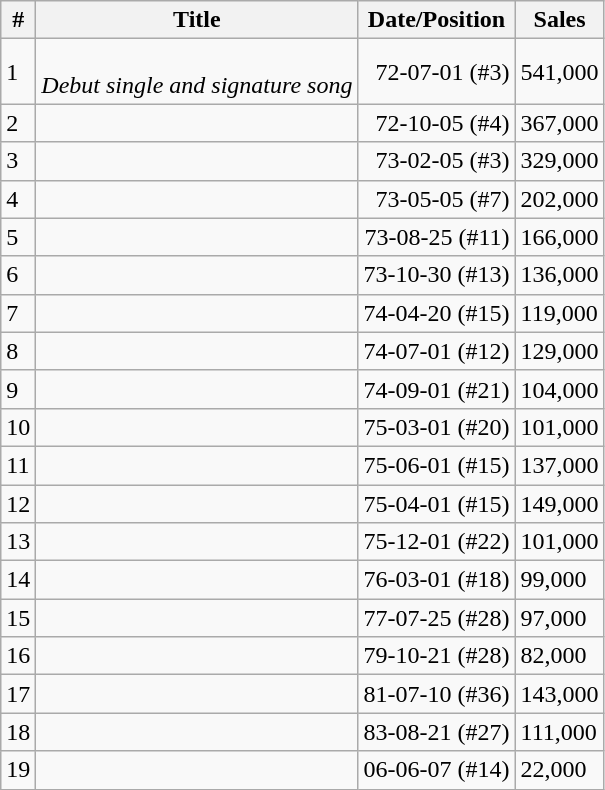<table class="wikitable">
<tr>
<th>#</th>
<th>Title</th>
<th>Date/Position</th>
<th>Sales</th>
</tr>
<tr>
<td>1</td>
<td align="left"><br><em>Debut single and signature song</em></td>
<td align="right">72-07-01 (#3)</td>
<td align="left">541,000</td>
</tr>
<tr>
<td>2</td>
<td align="left"></td>
<td align="right">72-10-05 (#4)</td>
<td align="left">367,000</td>
</tr>
<tr>
<td>3</td>
<td align="left"></td>
<td align="right">73-02-05 (#3)</td>
<td align="left">329,000</td>
</tr>
<tr>
<td>4</td>
<td align="left"></td>
<td align="right">73-05-05 (#7)</td>
<td align="left">202,000</td>
</tr>
<tr>
<td>5</td>
<td align="left"></td>
<td align="right">73-08-25 (#11)</td>
<td align="left">166,000</td>
</tr>
<tr>
<td>6</td>
<td align="left"></td>
<td align="right">73-10-30 (#13)</td>
<td align="left">136,000</td>
</tr>
<tr>
<td>7</td>
<td align="left"></td>
<td align="right">74-04-20 (#15)</td>
<td align="left">119,000</td>
</tr>
<tr>
<td>8</td>
<td align="left"><br></td>
<td align="right">74-07-01 (#12)</td>
<td align="left">129,000</td>
</tr>
<tr>
<td>9</td>
<td align="left"><br></td>
<td align="right">74-09-01 (#21)</td>
<td align="left">104,000</td>
</tr>
<tr>
<td>10</td>
<td align="left"></td>
<td align="right">75-03-01 (#20)</td>
<td align="left">101,000</td>
</tr>
<tr>
<td>11</td>
<td align="left"></td>
<td align="right">75-06-01 (#15)</td>
<td align="left">137,000</td>
</tr>
<tr>
<td>12</td>
<td align="left"></td>
<td align="right">75-04-01 (#15)</td>
<td align="left">149,000</td>
</tr>
<tr>
<td>13</td>
<td align="left"><br></td>
<td align="right">75-12-01 (#22)</td>
<td align="left">101,000</td>
</tr>
<tr>
<td>14</td>
<td align="left"></td>
<td align="right">76-03-01 (#18)</td>
<td align="left">99,000</td>
</tr>
<tr>
<td>15</td>
<td align="left"></td>
<td align="right">77-07-25 (#28)</td>
<td align="left">97,000</td>
</tr>
<tr>
<td>16</td>
<td align="left"></td>
<td align="right">79-10-21 (#28)</td>
<td align="left">82,000</td>
</tr>
<tr>
<td>17</td>
<td align="left"><br></td>
<td align="right">81-07-10 (#36)</td>
<td align="left">143,000</td>
</tr>
<tr>
<td>18</td>
<td align="left"></td>
<td align="right">83-08-21 (#27)</td>
<td align="left">111,000</td>
</tr>
<tr>
<td>19</td>
<td align="left"></td>
<td align="right">06-06-07 (#14)</td>
<td align="left">22,000</td>
</tr>
</table>
